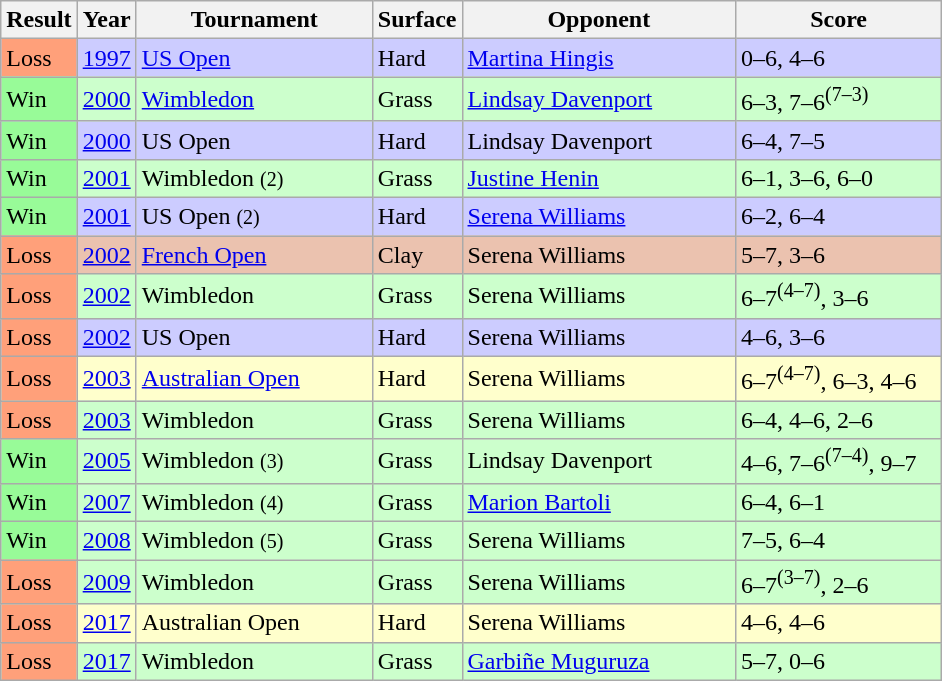<table class="sortable wikitable">
<tr>
<th>Result</th>
<th>Year</th>
<th width=150>Tournament</th>
<th>Surface</th>
<th width=175>Opponent</th>
<th width=130>Score</th>
</tr>
<tr bgcolor=CCCCFF>
<td bgcolor=FFA07A>Loss</td>
<td><a href='#'>1997</a></td>
<td><a href='#'>US Open</a></td>
<td>Hard</td>
<td> <a href='#'>Martina Hingis</a></td>
<td>0–6, 4–6</td>
</tr>
<tr bgcolor=CCFFCC>
<td bgcolor=98FB98>Win</td>
<td><a href='#'>2000</a></td>
<td><a href='#'>Wimbledon</a></td>
<td>Grass</td>
<td> <a href='#'>Lindsay Davenport</a></td>
<td>6–3, 7–6<sup>(7–3)</sup></td>
</tr>
<tr bgcolor=CCCCFF>
<td bgcolor=98FB98>Win</td>
<td><a href='#'>2000</a></td>
<td>US Open</td>
<td>Hard</td>
<td> Lindsay Davenport</td>
<td>6–4, 7–5</td>
</tr>
<tr bgcolor=CCFFCC>
<td bgcolor=98FB98>Win</td>
<td><a href='#'>2001</a></td>
<td>Wimbledon <small>(2)</small></td>
<td>Grass</td>
<td> <a href='#'>Justine Henin</a></td>
<td>6–1, 3–6, 6–0</td>
</tr>
<tr bgcolor=CCCCFF>
<td bgcolor=98FB98>Win</td>
<td><a href='#'>2001</a></td>
<td>US Open <small>(2)</small></td>
<td>Hard</td>
<td> <a href='#'>Serena Williams</a></td>
<td>6–2, 6–4</td>
</tr>
<tr bgcolor=EBC2AF>
<td bgcolor=FFA07A>Loss</td>
<td><a href='#'>2002</a></td>
<td><a href='#'>French Open</a></td>
<td>Clay</td>
<td> Serena Williams</td>
<td>5–7, 3–6</td>
</tr>
<tr bgcolor=CCFFCC>
<td bgcolor=FFA07A>Loss</td>
<td><a href='#'>2002</a></td>
<td>Wimbledon</td>
<td>Grass</td>
<td> Serena Williams</td>
<td>6–7<sup>(4–7)</sup>, 3–6</td>
</tr>
<tr bgcolor=CCCCFF>
<td bgcolor=FFA07A>Loss</td>
<td><a href='#'>2002</a></td>
<td>US Open</td>
<td>Hard</td>
<td> Serena Williams</td>
<td>4–6, 3–6</td>
</tr>
<tr bgcolor=FFFFCC>
<td bgcolor=FFA07A>Loss</td>
<td><a href='#'>2003</a></td>
<td><a href='#'>Australian Open</a></td>
<td>Hard</td>
<td> Serena Williams</td>
<td>6–7<sup>(4–7)</sup>, 6–3, 4–6</td>
</tr>
<tr bgcolor=CCFFCC>
<td bgcolor=FFA07A>Loss</td>
<td><a href='#'>2003</a></td>
<td>Wimbledon</td>
<td>Grass</td>
<td> Serena Williams</td>
<td>6–4, 4–6, 2–6</td>
</tr>
<tr bgcolor=CCFFCC>
<td bgcolor=98FB98>Win</td>
<td><a href='#'>2005</a></td>
<td>Wimbledon <small>(3)</small></td>
<td>Grass</td>
<td> Lindsay Davenport</td>
<td>4–6, 7–6<sup>(7–4)</sup>, 9–7</td>
</tr>
<tr bgcolor=CCFFCC>
<td bgcolor=98FB98>Win</td>
<td><a href='#'>2007</a></td>
<td>Wimbledon <small>(4)</small></td>
<td>Grass</td>
<td> <a href='#'>Marion Bartoli</a></td>
<td>6–4, 6–1</td>
</tr>
<tr bgcolor=CCFFCC>
<td bgcolor=98FB98>Win</td>
<td><a href='#'>2008</a></td>
<td>Wimbledon <small>(5)</small></td>
<td>Grass</td>
<td> Serena Williams</td>
<td>7–5, 6–4</td>
</tr>
<tr bgcolor=CCFFCC>
<td bgcolor=FFA07A>Loss</td>
<td><a href='#'>2009</a></td>
<td>Wimbledon</td>
<td>Grass</td>
<td> Serena Williams</td>
<td>6–7<sup>(3–7)</sup>, 2–6</td>
</tr>
<tr bgcolor=FFFFCC>
<td bgcolor=FFA07A>Loss</td>
<td><a href='#'>2017</a></td>
<td>Australian Open</td>
<td>Hard</td>
<td> Serena Williams</td>
<td>4–6, 4–6</td>
</tr>
<tr bgcolor=CCFFCC>
<td bgcolor=FFA07A>Loss</td>
<td><a href='#'>2017</a></td>
<td>Wimbledon</td>
<td>Grass</td>
<td> <a href='#'>Garbiñe Muguruza</a></td>
<td>5–7, 0–6</td>
</tr>
</table>
